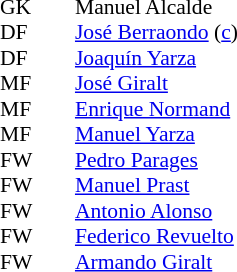<table cellspacing="0" cellpadding="0" style="font-size:90%; margin:0.2em auto;">
<tr>
<th width="25"></th>
<th width="25"></th>
</tr>
<tr>
<td>GK</td>
<td></td>
<td> Manuel Alcalde</td>
</tr>
<tr>
<td>DF</td>
<td></td>
<td> <a href='#'>José Berraondo</a> (<a href='#'>c</a>)</td>
</tr>
<tr>
<td>DF</td>
<td></td>
<td> <a href='#'>Joaquín Yarza</a></td>
</tr>
<tr>
<td>MF</td>
<td></td>
<td> <a href='#'>José Giralt</a></td>
</tr>
<tr>
<td>MF</td>
<td></td>
<td> <a href='#'>Enrique Normand</a></td>
</tr>
<tr>
<td>MF</td>
<td></td>
<td> <a href='#'>Manuel Yarza</a></td>
</tr>
<tr>
<td>FW</td>
<td></td>
<td> <a href='#'>Pedro Parages</a></td>
</tr>
<tr>
<td>FW</td>
<td></td>
<td> <a href='#'>Manuel Prast</a></td>
</tr>
<tr>
<td>FW</td>
<td></td>
<td> <a href='#'>Antonio Alonso</a></td>
</tr>
<tr>
<td>FW</td>
<td></td>
<td> <a href='#'>Federico Revuelto</a></td>
</tr>
<tr>
<td>FW</td>
<td></td>
<td> <a href='#'>Armando Giralt</a></td>
</tr>
</table>
